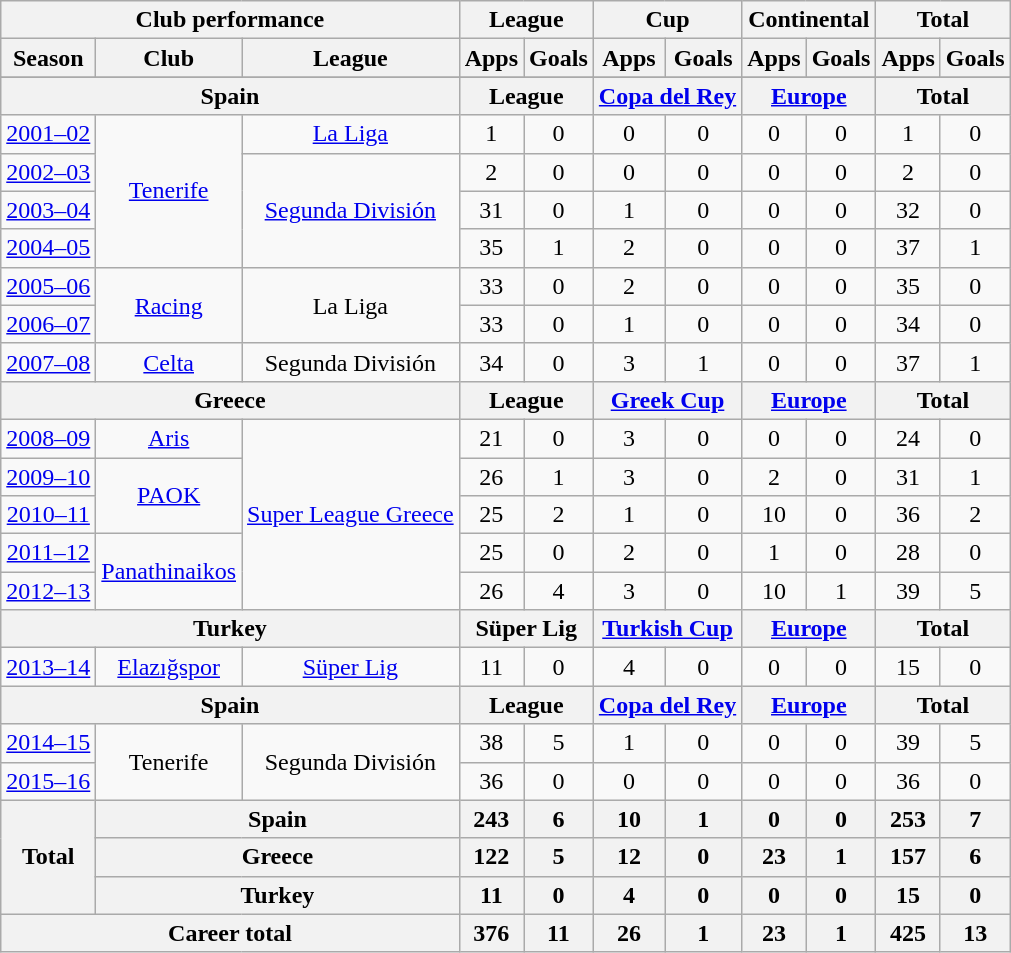<table class="wikitable" style="text-align:center">
<tr>
<th colspan=3>Club performance</th>
<th colspan=2>League</th>
<th colspan=2>Cup</th>
<th colspan=2>Continental</th>
<th colspan=2>Total</th>
</tr>
<tr>
<th>Season</th>
<th>Club</th>
<th>League</th>
<th>Apps</th>
<th>Goals</th>
<th>Apps</th>
<th>Goals</th>
<th>Apps</th>
<th>Goals</th>
<th>Apps</th>
<th>Goals</th>
</tr>
<tr>
</tr>
<tr>
<th colspan=3>Spain</th>
<th colspan=2>League</th>
<th colspan=2><a href='#'>Copa del Rey</a></th>
<th colspan=2><a href='#'>Europe</a></th>
<th colspan=2>Total</th>
</tr>
<tr>
<td><a href='#'>2001–02</a></td>
<td style="text-align:center;" rowspan="4"><a href='#'>Tenerife</a></td>
<td><a href='#'>La Liga</a></td>
<td>1</td>
<td>0</td>
<td>0</td>
<td>0</td>
<td>0</td>
<td>0</td>
<td>1</td>
<td>0</td>
</tr>
<tr>
<td><a href='#'>2002–03</a></td>
<td style="text-align:center;" rowspan="3"><a href='#'>Segunda División</a></td>
<td>2</td>
<td>0</td>
<td>0</td>
<td>0</td>
<td>0</td>
<td>0</td>
<td>2</td>
<td>0</td>
</tr>
<tr>
<td><a href='#'>2003–04</a></td>
<td>31</td>
<td>0</td>
<td>1</td>
<td>0</td>
<td>0</td>
<td>0</td>
<td>32</td>
<td>0</td>
</tr>
<tr>
<td><a href='#'>2004–05</a></td>
<td>35</td>
<td>1</td>
<td>2</td>
<td>0</td>
<td>0</td>
<td>0</td>
<td>37</td>
<td>1</td>
</tr>
<tr>
<td><a href='#'>2005–06</a></td>
<td style="text-align:center;" rowspan="2"><a href='#'>Racing</a></td>
<td style="text-align:center;" rowspan="2">La Liga</td>
<td>33</td>
<td>0</td>
<td>2</td>
<td>0</td>
<td>0</td>
<td>0</td>
<td>35</td>
<td>0</td>
</tr>
<tr>
<td><a href='#'>2006–07</a></td>
<td>33</td>
<td>0</td>
<td>1</td>
<td>0</td>
<td>0</td>
<td>0</td>
<td>34</td>
<td>0</td>
</tr>
<tr>
<td><a href='#'>2007–08</a></td>
<td><a href='#'>Celta</a></td>
<td>Segunda División</td>
<td>34</td>
<td>0</td>
<td>3</td>
<td>1</td>
<td>0</td>
<td>0</td>
<td>37</td>
<td>1</td>
</tr>
<tr>
<th colspan=3>Greece</th>
<th colspan=2>League</th>
<th colspan=2><a href='#'>Greek Cup</a></th>
<th colspan=2><a href='#'>Europe</a></th>
<th colspan=2>Total</th>
</tr>
<tr>
<td><a href='#'>2008–09</a></td>
<td><a href='#'>Aris</a></td>
<td style="text-align:center;" rowspan="5"><a href='#'>Super League Greece</a></td>
<td>21</td>
<td>0</td>
<td>3</td>
<td>0</td>
<td>0</td>
<td>0</td>
<td>24</td>
<td>0</td>
</tr>
<tr>
<td><a href='#'>2009–10</a></td>
<td style="text-align:center;" rowspan="2"><a href='#'>PAOK</a></td>
<td>26</td>
<td>1</td>
<td>3</td>
<td>0</td>
<td>2</td>
<td>0</td>
<td>31</td>
<td>1</td>
</tr>
<tr>
<td><a href='#'>2010–11</a></td>
<td>25</td>
<td>2</td>
<td>1</td>
<td>0</td>
<td>10</td>
<td>0</td>
<td>36</td>
<td>2</td>
</tr>
<tr>
<td><a href='#'>2011–12</a></td>
<td style="text-align:center;" rowspan="2"><a href='#'>Panathinaikos</a></td>
<td>25</td>
<td>0</td>
<td>2</td>
<td>0</td>
<td>1</td>
<td>0</td>
<td>28</td>
<td>0</td>
</tr>
<tr>
<td><a href='#'>2012–13</a></td>
<td>26</td>
<td>4</td>
<td>3</td>
<td>0</td>
<td>10</td>
<td>1</td>
<td>39</td>
<td>5</td>
</tr>
<tr>
<th colspan=3>Turkey</th>
<th colspan=2>Süper Lig</th>
<th colspan=2><a href='#'>Turkish Cup</a></th>
<th colspan=2><a href='#'>Europe</a></th>
<th colspan=2>Total</th>
</tr>
<tr>
<td><a href='#'>2013–14</a></td>
<td><a href='#'>Elazığspor</a></td>
<td><a href='#'>Süper Lig</a></td>
<td>11</td>
<td>0</td>
<td>4</td>
<td>0</td>
<td>0</td>
<td>0</td>
<td>15</td>
<td>0</td>
</tr>
<tr>
<th colspan=3>Spain</th>
<th colspan=2>League</th>
<th colspan=2><a href='#'>Copa del Rey</a></th>
<th colspan=2><a href='#'>Europe</a></th>
<th colspan=2>Total</th>
</tr>
<tr>
<td><a href='#'>2014–15</a></td>
<td style="text-align:center;" rowspan="2">Tenerife</td>
<td style="text-align:center;" rowspan="2">Segunda División</td>
<td>38</td>
<td>5</td>
<td>1</td>
<td>0</td>
<td>0</td>
<td>0</td>
<td>39</td>
<td>5</td>
</tr>
<tr>
<td><a href='#'>2015–16</a></td>
<td>36</td>
<td>0</td>
<td>0</td>
<td>0</td>
<td>0</td>
<td>0</td>
<td>36</td>
<td>0</td>
</tr>
<tr>
<th rowspan=3>Total</th>
<th colspan=2>Spain</th>
<th>243</th>
<th>6</th>
<th>10</th>
<th>1</th>
<th>0</th>
<th>0</th>
<th>253</th>
<th>7</th>
</tr>
<tr>
<th colspan=2>Greece</th>
<th>122</th>
<th>5</th>
<th>12</th>
<th>0</th>
<th>23</th>
<th>1</th>
<th>157</th>
<th>6</th>
</tr>
<tr>
<th colspan=2>Turkey</th>
<th>11</th>
<th>0</th>
<th>4</th>
<th>0</th>
<th>0</th>
<th>0</th>
<th>15</th>
<th>0</th>
</tr>
<tr>
<th colspan=3>Career total</th>
<th>376</th>
<th>11</th>
<th>26</th>
<th>1</th>
<th>23</th>
<th>1</th>
<th>425</th>
<th>13</th>
</tr>
</table>
